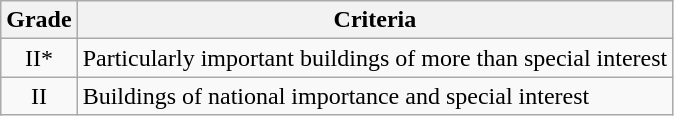<table class="wikitable">
<tr>
<th>Grade</th>
<th>Criteria</th>
</tr>
<tr>
<td align="center" >II*</td>
<td>Particularly important buildings of more than special interest</td>
</tr>
<tr>
<td align="center" >II</td>
<td>Buildings of national importance and special interest</td>
</tr>
</table>
